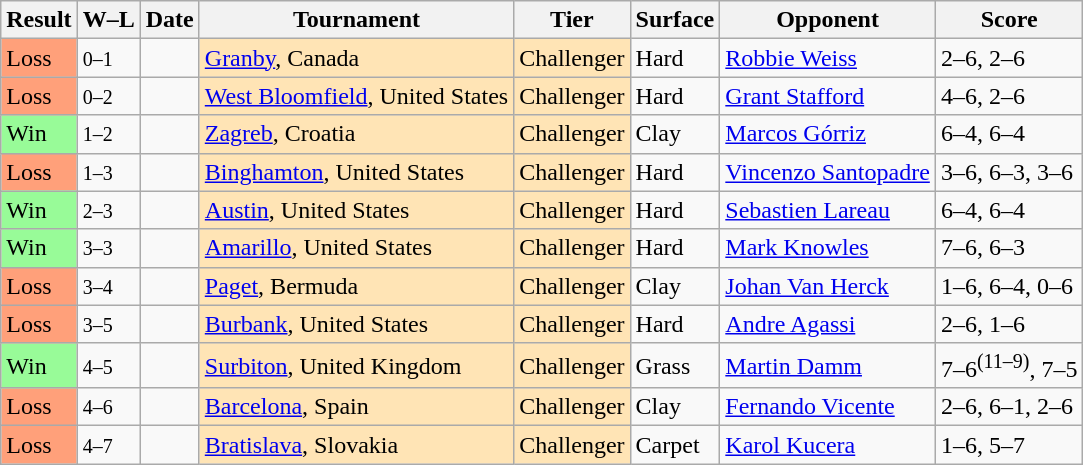<table class="sortable wikitable">
<tr>
<th>Result</th>
<th class="unsortable">W–L</th>
<th>Date</th>
<th>Tournament</th>
<th>Tier</th>
<th>Surface</th>
<th>Opponent</th>
<th class="unsortable">Score</th>
</tr>
<tr>
<td style="background:#ffa07a;">Loss</td>
<td><small>0–1</small></td>
<td></td>
<td style="background:moccasin;"><a href='#'>Granby</a>, Canada</td>
<td style="background:moccasin;">Challenger</td>
<td>Hard</td>
<td> <a href='#'>Robbie Weiss</a></td>
<td>2–6, 2–6</td>
</tr>
<tr>
<td style="background:#ffa07a;">Loss</td>
<td><small>0–2</small></td>
<td></td>
<td style="background:moccasin;"><a href='#'>West Bloomfield</a>, United States</td>
<td style="background:moccasin;">Challenger</td>
<td>Hard</td>
<td> <a href='#'>Grant Stafford</a></td>
<td>4–6, 2–6</td>
</tr>
<tr>
<td style="background:#98fb98;">Win</td>
<td><small>1–2</small></td>
<td></td>
<td style="background:moccasin;"><a href='#'>Zagreb</a>, Croatia</td>
<td style="background:moccasin;">Challenger</td>
<td>Clay</td>
<td> <a href='#'>Marcos Górriz</a></td>
<td>6–4, 6–4</td>
</tr>
<tr>
<td style="background:#ffa07a;">Loss</td>
<td><small>1–3</small></td>
<td></td>
<td style="background:moccasin;"><a href='#'>Binghamton</a>, United States</td>
<td style="background:moccasin;">Challenger</td>
<td>Hard</td>
<td> <a href='#'>Vincenzo Santopadre</a></td>
<td>3–6, 6–3, 3–6</td>
</tr>
<tr>
<td style="background:#98fb98;">Win</td>
<td><small>2–3</small></td>
<td></td>
<td style="background:moccasin;"><a href='#'>Austin</a>, United States</td>
<td style="background:moccasin;">Challenger</td>
<td>Hard</td>
<td> <a href='#'>Sebastien Lareau</a></td>
<td>6–4, 6–4</td>
</tr>
<tr>
<td style="background:#98fb98;">Win</td>
<td><small>3–3</small></td>
<td></td>
<td style="background:moccasin;"><a href='#'>Amarillo</a>, United States</td>
<td style="background:moccasin;">Challenger</td>
<td>Hard</td>
<td> <a href='#'>Mark Knowles</a></td>
<td>7–6, 6–3</td>
</tr>
<tr>
<td style="background:#ffa07a;">Loss</td>
<td><small>3–4</small></td>
<td></td>
<td style="background:moccasin;"><a href='#'>Paget</a>, Bermuda</td>
<td style="background:moccasin;">Challenger</td>
<td>Clay</td>
<td> <a href='#'>Johan Van Herck</a></td>
<td>1–6, 6–4, 0–6</td>
</tr>
<tr>
<td style="background:#ffa07a;">Loss</td>
<td><small>3–5</small></td>
<td></td>
<td style="background:moccasin;"><a href='#'>Burbank</a>, United States</td>
<td style="background:moccasin;">Challenger</td>
<td>Hard</td>
<td> <a href='#'>Andre Agassi</a></td>
<td>2–6, 1–6</td>
</tr>
<tr>
<td style="background:#98fb98;">Win</td>
<td><small>4–5</small></td>
<td></td>
<td style="background:moccasin;"><a href='#'>Surbiton</a>, United Kingdom</td>
<td style="background:moccasin;">Challenger</td>
<td>Grass</td>
<td> <a href='#'>Martin Damm</a></td>
<td>7–6<sup>(11–9)</sup>, 7–5</td>
</tr>
<tr>
<td style="background:#ffa07a;">Loss</td>
<td><small>4–6</small></td>
<td></td>
<td style="background:moccasin;"><a href='#'>Barcelona</a>, Spain</td>
<td style="background:moccasin;">Challenger</td>
<td>Clay</td>
<td> <a href='#'>Fernando Vicente</a></td>
<td>2–6, 6–1, 2–6</td>
</tr>
<tr>
<td style="background:#ffa07a;">Loss</td>
<td><small>4–7</small></td>
<td></td>
<td style="background:moccasin;"><a href='#'>Bratislava</a>, Slovakia</td>
<td style="background:moccasin;">Challenger</td>
<td>Carpet</td>
<td> <a href='#'>Karol Kucera</a></td>
<td>1–6, 5–7</td>
</tr>
</table>
